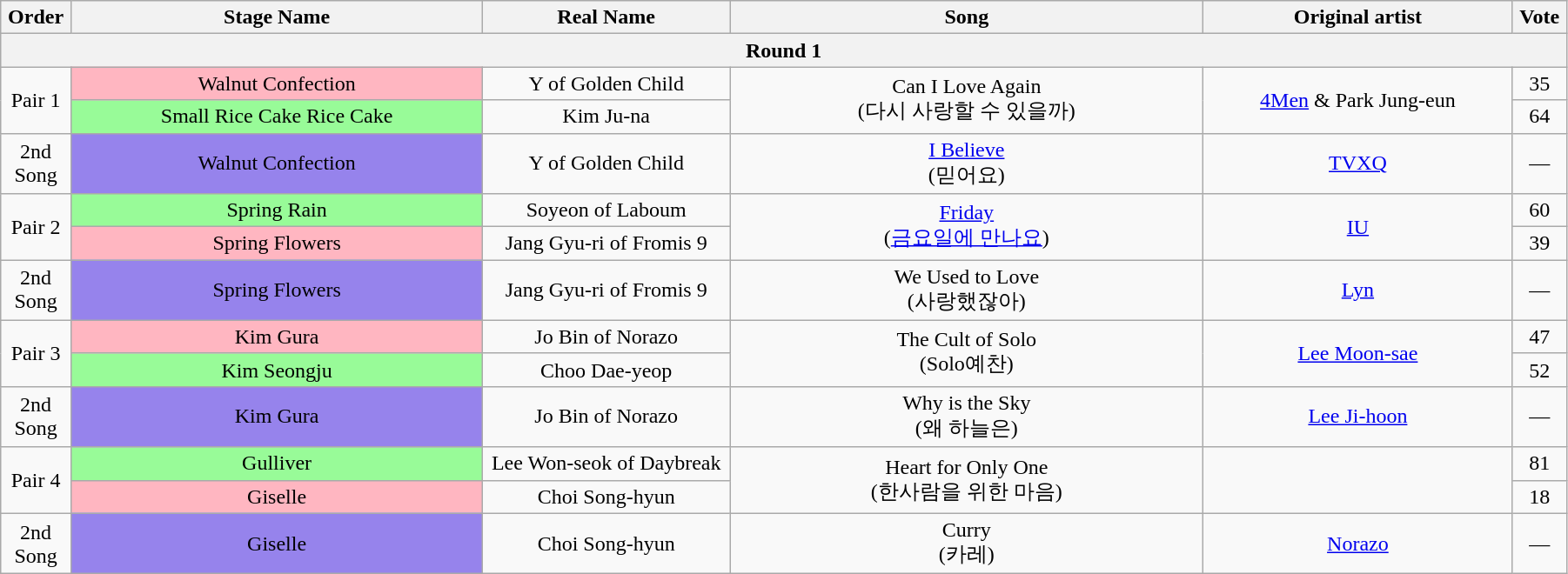<table class="wikitable" style="text-align:center; width:95%;">
<tr>
<th style="width:1%;">Order</th>
<th style="width:20%;">Stage Name</th>
<th style="width:12%;">Real Name</th>
<th style="width:23%;">Song</th>
<th style="width:15%;">Original artist</th>
<th style="width:1%;">Vote</th>
</tr>
<tr>
<th colspan=6>Round 1</th>
</tr>
<tr>
<td rowspan=2>Pair 1</td>
<td bgcolor="lightpink">Walnut Confection</td>
<td>Y of Golden Child</td>
<td rowspan=2>Can I Love Again<br>(다시 사랑할 수 있을까)</td>
<td rowspan=2><a href='#'>4Men</a> & Park Jung-eun</td>
<td>35</td>
</tr>
<tr>
<td bgcolor="palegreen">Small Rice Cake Rice Cake</td>
<td>Kim Ju-na</td>
<td>64</td>
</tr>
<tr>
<td>2nd Song</td>
<td bgcolor="#9683EC">Walnut Confection</td>
<td>Y of Golden Child</td>
<td><a href='#'>I Believe</a><br>(믿어요)</td>
<td><a href='#'>TVXQ</a></td>
<td>—</td>
</tr>
<tr>
<td rowspan=2>Pair 2</td>
<td bgcolor="palegreen">Spring Rain</td>
<td>Soyeon of Laboum</td>
<td rowspan=2><a href='#'>Friday</a><br>(<a href='#'>금요일에 만나요</a>)</td>
<td rowspan=2><a href='#'>IU</a></td>
<td>60</td>
</tr>
<tr>
<td bgcolor="lightpink">Spring Flowers</td>
<td>Jang Gyu-ri of Fromis 9</td>
<td>39</td>
</tr>
<tr>
<td>2nd Song</td>
<td bgcolor="#9683EC">Spring Flowers</td>
<td>Jang Gyu-ri of Fromis 9</td>
<td>We Used to Love<br>(사랑했잖아)</td>
<td><a href='#'>Lyn</a></td>
<td>—</td>
</tr>
<tr>
<td rowspan=2>Pair 3</td>
<td bgcolor="lightpink">Kim Gura</td>
<td>Jo Bin of Norazo</td>
<td rowspan=2>The Cult of Solo<br>(Solo예찬)</td>
<td rowspan=2><a href='#'>Lee Moon-sae</a></td>
<td>47</td>
</tr>
<tr>
<td bgcolor="palegreen">Kim Seongju</td>
<td>Choo Dae-yeop</td>
<td>52</td>
</tr>
<tr>
<td>2nd Song</td>
<td bgcolor="#9683EC">Kim Gura</td>
<td>Jo Bin of Norazo</td>
<td>Why is the Sky<br>(왜 하늘은)</td>
<td><a href='#'>Lee Ji-hoon</a></td>
<td>—</td>
</tr>
<tr>
<td rowspan=2>Pair 4</td>
<td bgcolor="palegreen">Gulliver</td>
<td>Lee Won-seok of Daybreak</td>
<td rowspan=2>Heart for Only One<br>(한사람을 위한 마음)</td>
<td rowspan=2></td>
<td>81</td>
</tr>
<tr>
<td bgcolor="lightpink">Giselle</td>
<td>Choi Song-hyun</td>
<td>18</td>
</tr>
<tr>
<td>2nd Song</td>
<td bgcolor="#9683EC">Giselle</td>
<td>Choi Song-hyun</td>
<td>Curry<br>(카레)</td>
<td><a href='#'>Norazo</a></td>
<td>—</td>
</tr>
</table>
